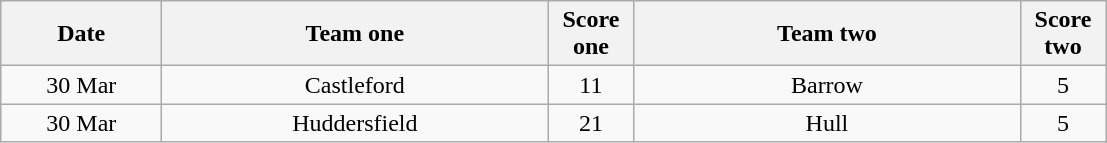<table class="wikitable" style="text-align: center">
<tr>
<th width=100>Date</th>
<th width=250>Team one</th>
<th width=50>Score one</th>
<th width=250>Team two</th>
<th width=50>Score two</th>
</tr>
<tr>
<td>30 Mar</td>
<td>Castleford</td>
<td>11</td>
<td>Barrow</td>
<td>5</td>
</tr>
<tr>
<td>30 Mar</td>
<td>Huddersfield</td>
<td>21</td>
<td>Hull</td>
<td>5</td>
</tr>
</table>
